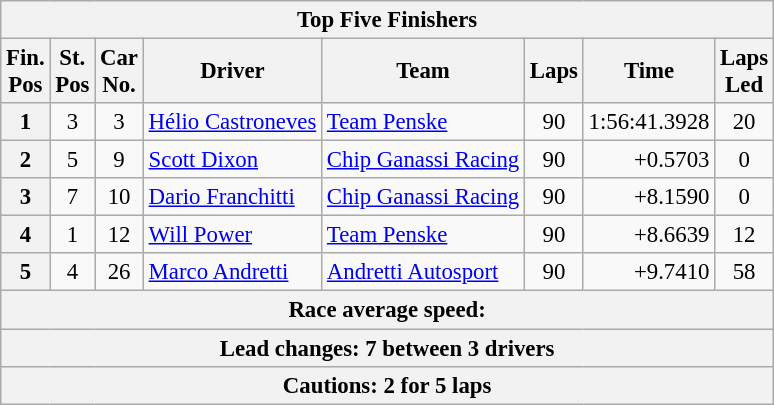<table class="wikitable" style="font-size:95%;">
<tr>
<th colspan=9>Top Five Finishers</th>
</tr>
<tr>
<th>Fin.<br>Pos</th>
<th>St.<br>Pos</th>
<th>Car<br>No.</th>
<th>Driver</th>
<th>Team</th>
<th>Laps</th>
<th>Time</th>
<th>Laps<br>Led</th>
</tr>
<tr>
<th>1</th>
<td align=center>3</td>
<td align=center>3</td>
<td> <a href='#'>Hélio Castroneves</a></td>
<td><a href='#'>Team Penske</a></td>
<td align=center>90</td>
<td align=right>1:56:41.3928</td>
<td align=center>20</td>
</tr>
<tr>
<th>2</th>
<td align=center>5</td>
<td align=center>9</td>
<td> <a href='#'>Scott Dixon</a></td>
<td><a href='#'>Chip Ganassi Racing</a></td>
<td align=center>90</td>
<td align=right>+0.5703</td>
<td align=center>0</td>
</tr>
<tr>
<th>3</th>
<td align=center>7</td>
<td align=center>10</td>
<td> <a href='#'>Dario Franchitti</a></td>
<td><a href='#'>Chip Ganassi Racing</a></td>
<td align=center>90</td>
<td align=right>+8.1590</td>
<td align=center>0</td>
</tr>
<tr>
<th>4</th>
<td align=center>1</td>
<td align=center>12</td>
<td> <a href='#'>Will Power</a></td>
<td><a href='#'>Team Penske</a></td>
<td align=center>90</td>
<td align=right>+8.6639</td>
<td align=center>12</td>
</tr>
<tr>
<th>5</th>
<td align=center>4</td>
<td align=center>26</td>
<td> <a href='#'>Marco Andretti</a></td>
<td><a href='#'>Andretti Autosport</a></td>
<td align=center>90</td>
<td align=right>+9.7410</td>
<td align=center>58</td>
</tr>
<tr>
<th colspan=9>Race average speed: </th>
</tr>
<tr>
<th colspan=9>Lead changes: 7 between 3 drivers</th>
</tr>
<tr>
<th colspan=9>Cautions: 2 for 5 laps</th>
</tr>
</table>
